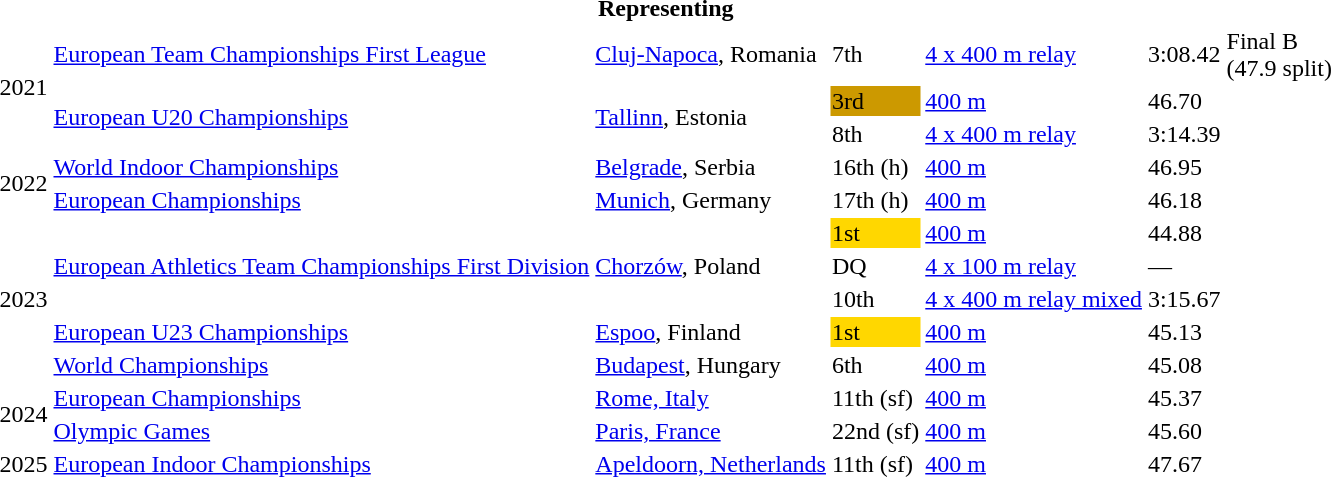<table>
<tr>
<th colspan="7">Representing </th>
</tr>
<tr>
<td rowspan=3>2021</td>
<td><a href='#'> European Team Championships First League</a></td>
<td><a href='#'>Cluj-Napoca</a>, Romania</td>
<td>7th</td>
<td><a href='#'>4 x 400 m relay</a></td>
<td>3:08.42</td>
<td>Final B <br> (47.9 split)</td>
</tr>
<tr>
<td rowspan=2><a href='#'>European U20 Championships</a></td>
<td rowspan=2><a href='#'>Tallinn</a>, Estonia</td>
<td bgcolor=cc9900>3rd</td>
<td><a href='#'>400 m</a></td>
<td>46.70</td>
<td></td>
</tr>
<tr>
<td>8th</td>
<td><a href='#'>4 x 400 m relay</a></td>
<td>3:14.39</td>
<td></td>
</tr>
<tr>
<td rowspan=2>2022</td>
<td><a href='#'>World Indoor Championships</a></td>
<td><a href='#'>Belgrade</a>, Serbia</td>
<td>16th (h)</td>
<td><a href='#'>400 m</a></td>
<td>46.95</td>
<td></td>
</tr>
<tr>
<td><a href='#'>European Championships</a></td>
<td><a href='#'>Munich</a>, Germany</td>
<td>17th (h)</td>
<td><a href='#'>400 m</a></td>
<td>46.18</td>
<td></td>
</tr>
<tr>
<td rowspan=5>2023</td>
<td rowspan=3><a href='#'>European Athletics Team Championships First Division</a></td>
<td rowspan=3><a href='#'>Chorzów</a>, Poland</td>
<td bgcolor=gold>1st</td>
<td><a href='#'>400 m</a></td>
<td>44.88</td>
<td><strong></strong></td>
</tr>
<tr>
<td>DQ</td>
<td><a href='#'>4 x 100 m relay</a></td>
<td>—</td>
<td></td>
</tr>
<tr>
<td>10th</td>
<td><a href='#'>4 x 400 m relay mixed</a></td>
<td>3:15.67</td>
<td></td>
</tr>
<tr>
<td><a href='#'>European U23 Championships</a></td>
<td><a href='#'>Espoo</a>, Finland</td>
<td bgcolor=gold>1st</td>
<td><a href='#'>400 m</a></td>
<td>45.13</td>
<td></td>
</tr>
<tr>
<td><a href='#'>World Championships</a></td>
<td><a href='#'>Budapest</a>, Hungary</td>
<td>6th</td>
<td><a href='#'>400 m</a></td>
<td>45.08</td>
<td></td>
</tr>
<tr>
<td rowspan=2>2024</td>
<td><a href='#'>European Championships</a></td>
<td><a href='#'>Rome, Italy</a></td>
<td>11th (sf)</td>
<td><a href='#'>400 m</a></td>
<td>45.37</td>
<td></td>
</tr>
<tr>
<td><a href='#'>Olympic Games</a></td>
<td><a href='#'>Paris, France</a></td>
<td>22nd (sf)</td>
<td><a href='#'>400 m</a></td>
<td>45.60</td>
<td></td>
</tr>
<tr>
<td>2025</td>
<td><a href='#'>European  Indoor Championships</a></td>
<td><a href='#'>Apeldoorn, Netherlands</a></td>
<td>11th (sf)</td>
<td><a href='#'>400 m</a></td>
<td>47.67</td>
<td></td>
</tr>
</table>
